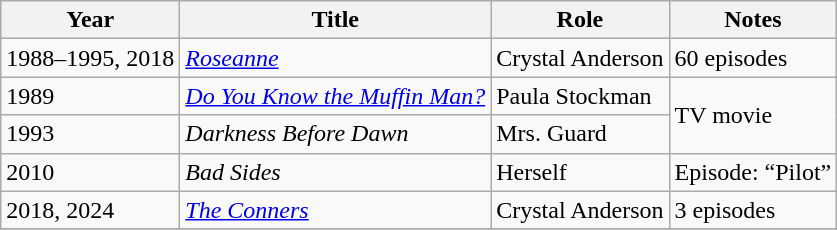<table class="wikitable sortable">
<tr>
<th>Year</th>
<th>Title</th>
<th>Role</th>
<th class="unsortable">Notes</th>
</tr>
<tr>
<td>1988–1995, 2018</td>
<td><em><a href='#'>Roseanne</a></em></td>
<td>Crystal Anderson</td>
<td>60 episodes</td>
</tr>
<tr>
<td>1989</td>
<td><em><a href='#'>Do You Know the Muffin Man?</a></em></td>
<td>Paula Stockman</td>
<td rowspan=2>TV movie</td>
</tr>
<tr>
<td>1993</td>
<td><em>Darkness Before Dawn</em></td>
<td>Mrs. Guard</td>
</tr>
<tr>
<td>2010</td>
<td><em>Bad Sides</em></td>
<td>Herself</td>
<td>Episode: “Pilot”</td>
</tr>
<tr>
<td>2018, 2024</td>
<td><em><a href='#'>The Conners</a></em></td>
<td>Crystal Anderson</td>
<td>3 episodes</td>
</tr>
<tr>
</tr>
</table>
